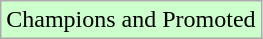<table class="wikitable">
<tr style="width:10px; background:#cfc;">
<td>Champions and Promoted</td>
</tr>
</table>
